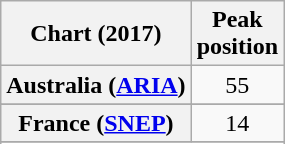<table class="wikitable sortable plainrowheaders" style="text-align:center">
<tr>
<th scope="col">Chart (2017)</th>
<th scope="col">Peak<br> position</th>
</tr>
<tr>
<th scope="row">Australia (<a href='#'>ARIA</a>)</th>
<td>55</td>
</tr>
<tr>
</tr>
<tr>
</tr>
<tr>
</tr>
<tr>
<th scope="row">France (<a href='#'>SNEP</a>)</th>
<td>14</td>
</tr>
<tr>
</tr>
<tr>
</tr>
<tr>
</tr>
<tr>
</tr>
<tr>
</tr>
<tr>
</tr>
</table>
